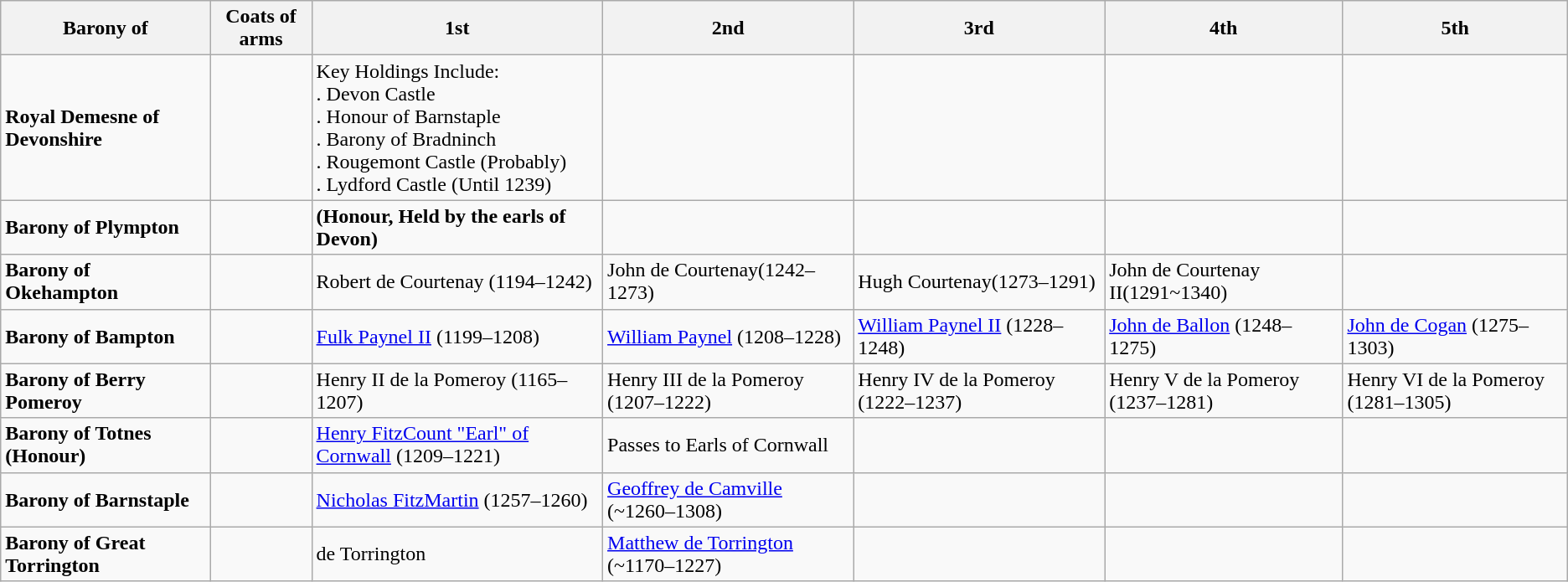<table class="wikitable">
<tr>
<th>Barony of</th>
<th>Coats of arms</th>
<th>1st</th>
<th>2nd</th>
<th>3rd</th>
<th>4th</th>
<th>5th</th>
</tr>
<tr>
<td><strong>Royal Demesne of Devonshire</strong></td>
<td></td>
<td>Key Holdings Include:<br>. Devon Castle<br>. Honour of Barnstaple<br>. Barony of Bradninch<br>. Rougemont Castle (Probably)<br>. Lydford Castle (Until 1239)</td>
<td></td>
<td></td>
<td></td>
<td></td>
</tr>
<tr>
<td><strong>Barony of Plympton</strong></td>
<td></td>
<td><strong>(Honour, Held by the earls of Devon)</strong></td>
<td></td>
<td></td>
<td></td>
<td></td>
</tr>
<tr>
<td><strong>Barony of Okehampton</strong></td>
<td></td>
<td>Robert de Courtenay (1194–1242)</td>
<td>John de Courtenay(1242–1273)</td>
<td>Hugh Courtenay(1273–1291)</td>
<td>John de Courtenay II(1291~1340)</td>
<td></td>
</tr>
<tr>
<td><strong>Barony of Bampton</strong></td>
<td></td>
<td><a href='#'>Fulk Paynel II</a> (1199–1208)</td>
<td><a href='#'>William Paynel</a> (1208–1228)</td>
<td><a href='#'>William Paynel II</a> (1228–1248)</td>
<td><a href='#'>John de Ballon</a> (1248–1275)</td>
<td><a href='#'>John de Cogan</a> (1275–1303)</td>
</tr>
<tr>
<td><strong>Barony of Berry Pomeroy</strong></td>
<td></td>
<td>Henry II de la Pomeroy (1165–1207)</td>
<td>Henry III de la Pomeroy (1207–1222)</td>
<td>Henry IV de la Pomeroy (1222–1237)</td>
<td>Henry V de la Pomeroy (1237–1281)</td>
<td>Henry VI de la Pomeroy (1281–1305)</td>
</tr>
<tr>
<td><strong>Barony of Totnes (Honour)</strong></td>
<td></td>
<td><a href='#'>Henry FitzCount "Earl" of Cornwall</a> (1209–1221)</td>
<td>Passes to Earls of Cornwall</td>
<td></td>
<td></td>
<td></td>
</tr>
<tr>
<td><strong>Barony of Barnstaple</strong></td>
<td></td>
<td><a href='#'>Nicholas FitzMartin</a> (1257–1260)</td>
<td><a href='#'>Geoffrey de Camville</a> (~1260–1308)</td>
<td></td>
<td></td>
<td></td>
</tr>
<tr>
<td><strong>Barony of Great Torrington</strong></td>
<td></td>
<td>de Torrington</td>
<td><a href='#'>Matthew de Torrington</a> (~1170–1227)</td>
<td></td>
<td></td>
<td></td>
</tr>
</table>
